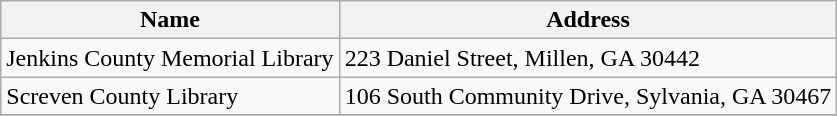<table class="wikitable">
<tr>
<th>Name</th>
<th>Address</th>
</tr>
<tr>
<td>Jenkins County Memorial Library</td>
<td>223 Daniel Street, Millen, GA 30442</td>
</tr>
<tr>
<td>Screven County Library</td>
<td>106 South Community Drive, Sylvania, GA 30467</td>
</tr>
<tr>
</tr>
</table>
